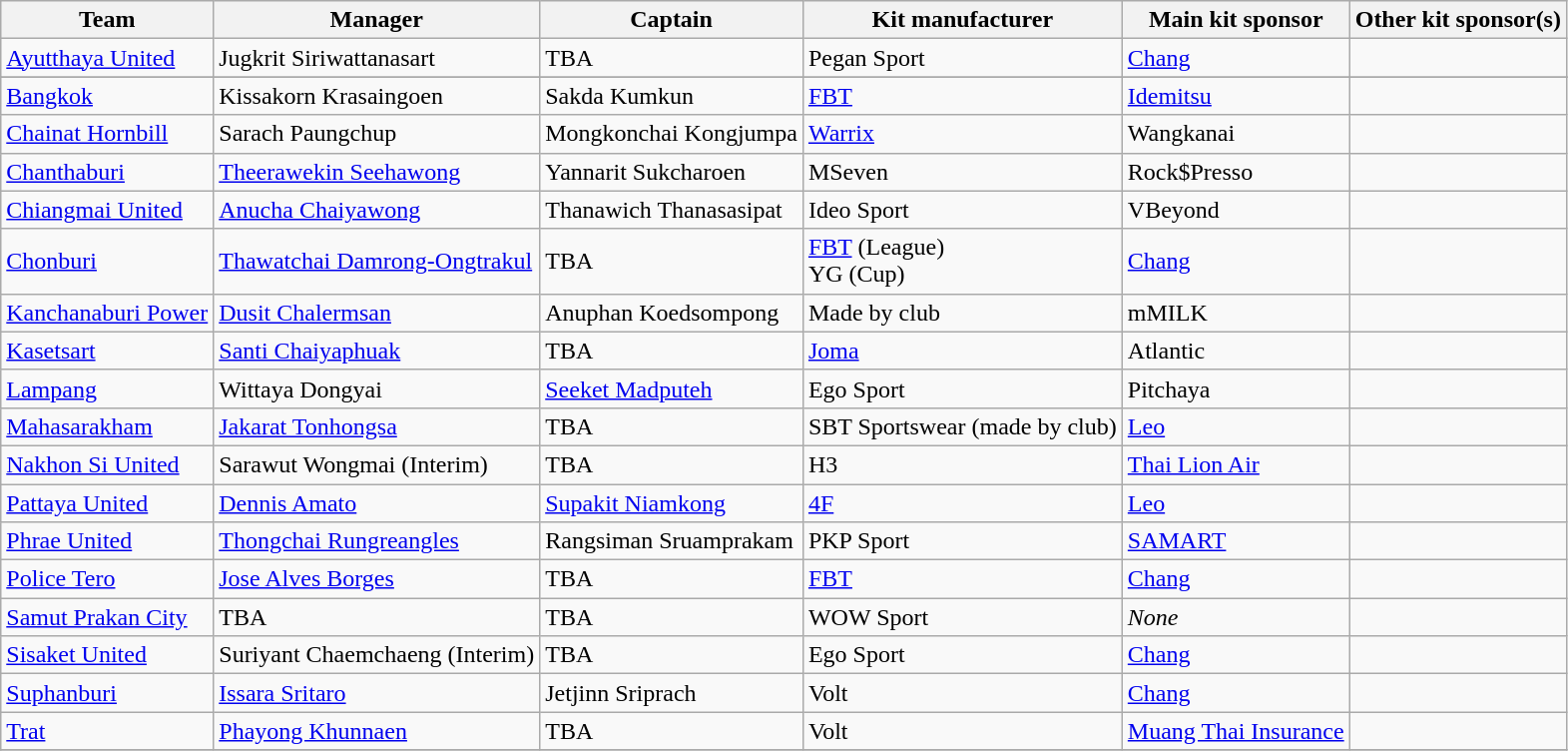<table class="wikitable sortable" style="text-align: left;">
<tr>
<th>Team</th>
<th>Manager</th>
<th>Captain</th>
<th>Kit manufacturer</th>
<th>Main kit sponsor</th>
<th>Other kit sponsor(s)</th>
</tr>
<tr>
<td><a href='#'>Ayutthaya United</a></td>
<td> Jugkrit Siriwattanasart</td>
<td>TBA</td>
<td> Pegan Sport</td>
<td><a href='#'>Chang</a></td>
<td></td>
</tr>
<tr>
</tr>
<tr>
<td><a href='#'>Bangkok</a></td>
<td> Kissakorn Krasaingoen</td>
<td> Sakda Kumkun</td>
<td> <a href='#'>FBT</a></td>
<td><a href='#'>Idemitsu</a></td>
<td></td>
</tr>
<tr>
<td><a href='#'>Chainat Hornbill</a></td>
<td> Sarach Paungchup</td>
<td> Mongkonchai Kongjumpa</td>
<td> <a href='#'>Warrix</a></td>
<td>Wangkanai</td>
<td></td>
</tr>
<tr>
<td><a href='#'>Chanthaburi</a></td>
<td> <a href='#'>Theerawekin Seehawong</a></td>
<td> Yannarit Sukcharoen</td>
<td> MSeven</td>
<td>Rock$Presso</td>
<td></td>
</tr>
<tr>
<td><a href='#'>Chiangmai United</a></td>
<td> <a href='#'>Anucha Chaiyawong</a></td>
<td> Thanawich Thanasasipat</td>
<td> Ideo Sport</td>
<td>VBeyond</td>
<td></td>
</tr>
<tr>
<td><a href='#'>Chonburi</a></td>
<td> <a href='#'>Thawatchai Damrong-Ongtrakul</a></td>
<td>TBA</td>
<td> <a href='#'>FBT</a> (League) <br> YG (Cup)</td>
<td><a href='#'>Chang</a></td>
<td></td>
</tr>
<tr>
<td><a href='#'>Kanchanaburi Power</a></td>
<td> <a href='#'>Dusit Chalermsan</a></td>
<td> Anuphan Koedsompong</td>
<td> Made by club</td>
<td>mMILK</td>
<td></td>
</tr>
<tr>
<td><a href='#'>Kasetsart</a></td>
<td> <a href='#'>Santi Chaiyaphuak</a></td>
<td>TBA</td>
<td> <a href='#'>Joma</a></td>
<td>Atlantic</td>
<td></td>
</tr>
<tr>
<td><a href='#'>Lampang</a></td>
<td> Wittaya Dongyai</td>
<td> <a href='#'>Seeket Madputeh</a></td>
<td> Ego Sport</td>
<td>Pitchaya</td>
<td></td>
</tr>
<tr>
<td><a href='#'>Mahasarakham</a></td>
<td> <a href='#'>Jakarat Tonhongsa</a></td>
<td>TBA</td>
<td> SBT Sportswear (made by club)</td>
<td><a href='#'>Leo</a></td>
<td></td>
</tr>
<tr>
<td><a href='#'>Nakhon Si United</a></td>
<td> Sarawut Wongmai (Interim)</td>
<td>TBA</td>
<td> H3</td>
<td><a href='#'>Thai Lion Air</a></td>
<td></td>
</tr>
<tr>
<td><a href='#'>Pattaya United</a></td>
<td> <a href='#'>Dennis Amato</a></td>
<td> <a href='#'>Supakit Niamkong</a></td>
<td> <a href='#'>4F</a></td>
<td><a href='#'>Leo</a></td>
<td></td>
</tr>
<tr>
<td><a href='#'>Phrae United</a></td>
<td> <a href='#'>Thongchai Rungreangles</a></td>
<td> Rangsiman Sruamprakam</td>
<td> PKP Sport</td>
<td><a href='#'>SAMART</a></td>
<td></td>
</tr>
<tr>
<td><a href='#'>Police Tero</a></td>
<td> <a href='#'>Jose Alves Borges</a></td>
<td>TBA</td>
<td> <a href='#'>FBT</a></td>
<td><a href='#'>Chang</a></td>
<td></td>
</tr>
<tr>
<td><a href='#'>Samut Prakan City</a></td>
<td>TBA</td>
<td>TBA</td>
<td> WOW Sport</td>
<td><em>None</em></td>
<td></td>
</tr>
<tr>
<td><a href='#'>Sisaket United</a></td>
<td>  Suriyant Chaemchaeng (Interim)</td>
<td>TBA</td>
<td> Ego Sport</td>
<td><a href='#'>Chang</a></td>
<td></td>
</tr>
<tr>
<td><a href='#'>Suphanburi</a></td>
<td> <a href='#'>Issara Sritaro</a></td>
<td> Jetjinn Sriprach</td>
<td> Volt</td>
<td><a href='#'>Chang</a></td>
<td></td>
</tr>
<tr>
<td><a href='#'>Trat</a></td>
<td> <a href='#'>Phayong Khunnaen</a></td>
<td>TBA</td>
<td> Volt</td>
<td><a href='#'>Muang Thai Insurance</a></td>
<td></td>
</tr>
<tr>
</tr>
</table>
